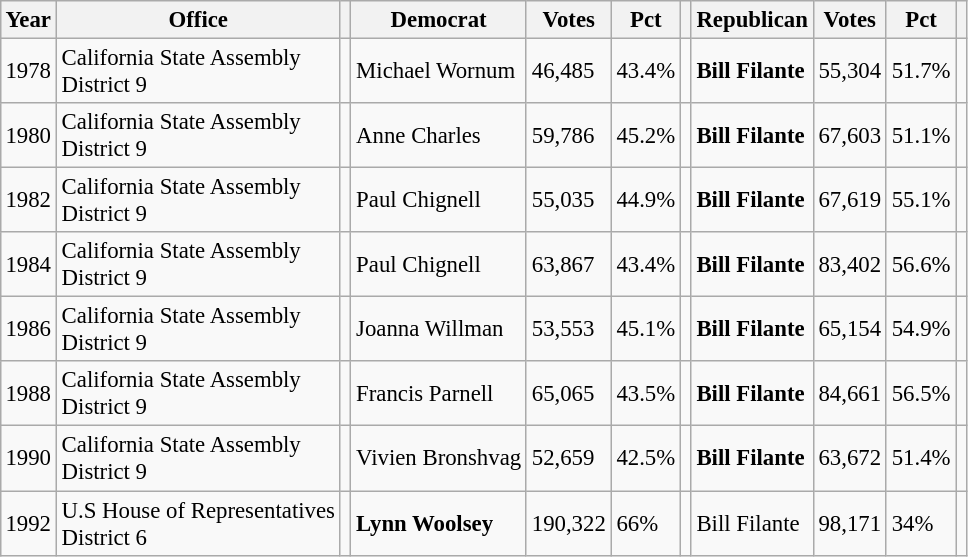<table class="wikitable" style="margin:0.5em ; font-size:95%">
<tr>
<th>Year</th>
<th>Office</th>
<th></th>
<th>Democrat</th>
<th>Votes</th>
<th>Pct</th>
<th></th>
<th>Republican</th>
<th>Votes</th>
<th>Pct</th>
<th></th>
</tr>
<tr>
<td>1978</td>
<td>California State Assembly<br> District 9</td>
<td></td>
<td>Michael Wornum</td>
<td>46,485</td>
<td>43.4%</td>
<td></td>
<td><strong>Bill Filante</strong></td>
<td>55,304</td>
<td>51.7%</td>
<td></td>
</tr>
<tr>
<td>1980</td>
<td>California State Assembly<br> District 9</td>
<td></td>
<td>Anne Charles</td>
<td>59,786</td>
<td>45.2%</td>
<td></td>
<td><strong>Bill Filante</strong></td>
<td>67,603</td>
<td>51.1%</td>
<td></td>
</tr>
<tr>
<td>1982</td>
<td>California State Assembly<br> District 9</td>
<td></td>
<td>Paul Chignell</td>
<td>55,035</td>
<td>44.9%</td>
<td></td>
<td><strong>Bill Filante</strong></td>
<td>67,619</td>
<td>55.1%</td>
<td></td>
</tr>
<tr>
<td>1984</td>
<td>California State Assembly<br> District 9</td>
<td></td>
<td>Paul Chignell</td>
<td>63,867</td>
<td>43.4%</td>
<td></td>
<td><strong>Bill Filante</strong></td>
<td>83,402</td>
<td>56.6%</td>
<td></td>
</tr>
<tr>
<td>1986</td>
<td>California State Assembly<br> District 9</td>
<td></td>
<td>Joanna Willman</td>
<td>53,553</td>
<td>45.1%</td>
<td></td>
<td><strong>Bill Filante</strong></td>
<td>65,154</td>
<td>54.9%</td>
<td></td>
</tr>
<tr>
<td>1988</td>
<td>California State Assembly<br> District 9</td>
<td></td>
<td>Francis Parnell</td>
<td>65,065</td>
<td>43.5%</td>
<td></td>
<td><strong>Bill Filante</strong></td>
<td>84,661</td>
<td>56.5%</td>
<td></td>
</tr>
<tr>
<td>1990</td>
<td>California State Assembly<br> District 9</td>
<td></td>
<td>Vivien Bronshvag</td>
<td>52,659</td>
<td>42.5%</td>
<td></td>
<td><strong>Bill Filante</strong></td>
<td>63,672</td>
<td>51.4%</td>
<td></td>
</tr>
<tr>
<td>1992</td>
<td>U.S House of Representatives<br> District 6</td>
<td></td>
<td><strong>Lynn Woolsey</strong></td>
<td>190,322</td>
<td>66%</td>
<td></td>
<td>Bill Filante</td>
<td>98,171</td>
<td>34%</td>
<td></td>
</tr>
</table>
